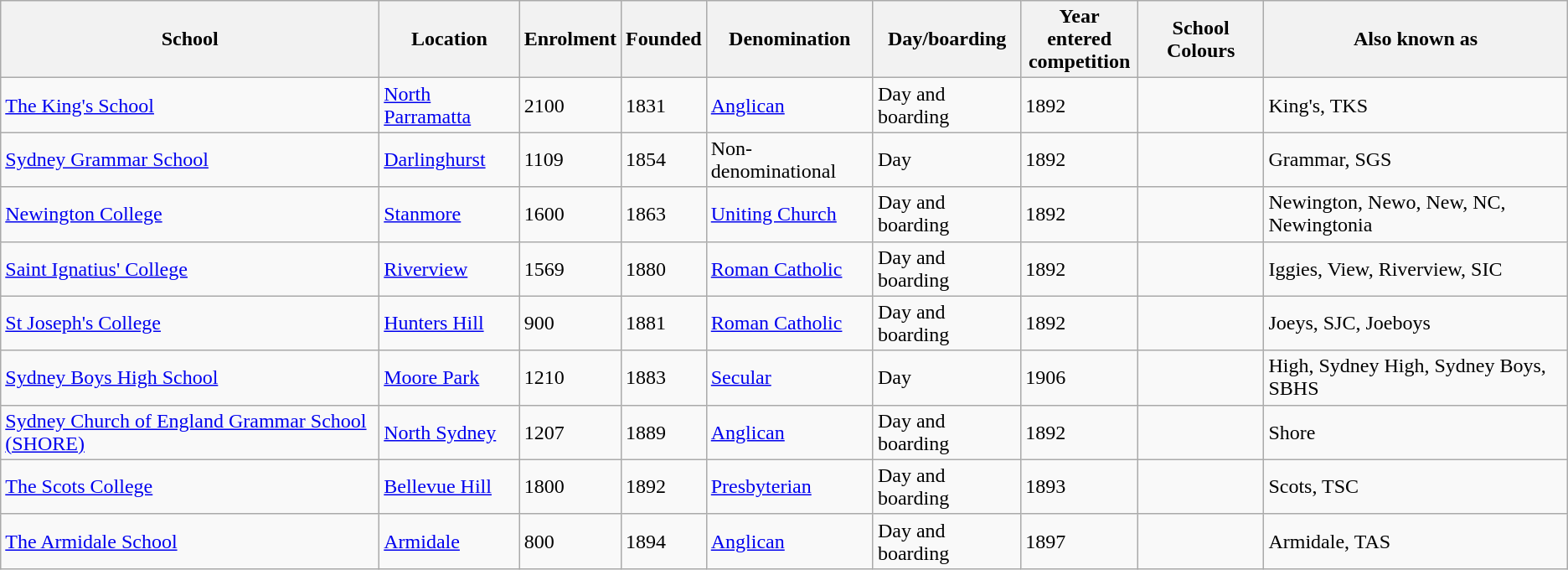<table class="wikitable sortable">
<tr>
<th>School</th>
<th>Location</th>
<th>Enrolment</th>
<th>Founded</th>
<th>Denomination</th>
<th>Day/boarding</th>
<th>Year entered<br>competition</th>
<th>School Colours</th>
<th>Also known as</th>
</tr>
<tr>
<td><a href='#'>The King's School</a></td>
<td><a href='#'>North Parramatta</a></td>
<td>2100</td>
<td>1831</td>
<td><a href='#'>Anglican</a></td>
<td>Day and boarding</td>
<td>1892</td>
<td></td>
<td>King's, TKS</td>
</tr>
<tr>
<td><a href='#'>Sydney Grammar School</a></td>
<td><a href='#'>Darlinghurst</a></td>
<td>1109</td>
<td>1854</td>
<td>Non-denominational</td>
<td>Day</td>
<td>1892</td>
<td></td>
<td>Grammar, SGS</td>
</tr>
<tr>
<td><a href='#'>Newington College</a></td>
<td><a href='#'>Stanmore</a></td>
<td>1600</td>
<td>1863</td>
<td><a href='#'>Uniting Church</a></td>
<td>Day and boarding</td>
<td>1892</td>
<td></td>
<td>Newington, Newo, New, NC, Newingtonia</td>
</tr>
<tr>
<td><a href='#'>Saint Ignatius' College</a></td>
<td><a href='#'>Riverview</a></td>
<td>1569</td>
<td>1880</td>
<td><a href='#'>Roman Catholic</a></td>
<td>Day and boarding</td>
<td>1892</td>
<td></td>
<td>Iggies, View, Riverview, SIC</td>
</tr>
<tr>
<td><a href='#'>St Joseph's College</a></td>
<td><a href='#'>Hunters Hill</a></td>
<td>900</td>
<td>1881</td>
<td><a href='#'>Roman Catholic</a></td>
<td>Day and boarding</td>
<td>1892</td>
<td></td>
<td>Joeys, SJC, Joeboys</td>
</tr>
<tr>
<td><a href='#'>Sydney Boys High School</a></td>
<td><a href='#'>Moore Park</a></td>
<td>1210</td>
<td>1883</td>
<td><a href='#'>Secular</a></td>
<td>Day</td>
<td>1906</td>
<td></td>
<td>High, Sydney High, Sydney Boys, SBHS</td>
</tr>
<tr>
<td><a href='#'>Sydney Church of England Grammar School (SHORE)</a></td>
<td><a href='#'>North Sydney</a></td>
<td>1207</td>
<td>1889</td>
<td><a href='#'>Anglican</a></td>
<td>Day and boarding</td>
<td>1892</td>
<td></td>
<td>Shore</td>
</tr>
<tr>
<td><a href='#'>The Scots College</a></td>
<td><a href='#'>Bellevue Hill</a></td>
<td>1800</td>
<td>1892</td>
<td><a href='#'>Presbyterian</a></td>
<td>Day and boarding</td>
<td>1893</td>
<td></td>
<td>Scots, TSC</td>
</tr>
<tr>
<td><a href='#'>The Armidale School</a></td>
<td><a href='#'>Armidale</a></td>
<td>800</td>
<td>1894</td>
<td><a href='#'>Anglican</a></td>
<td>Day and boarding</td>
<td>1897</td>
<td></td>
<td>Armidale, TAS</td>
</tr>
</table>
